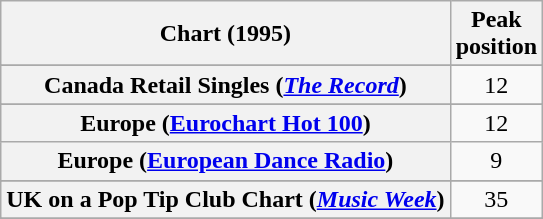<table class="wikitable sortable plainrowheaders" style="text-align:center">
<tr>
<th>Chart (1995)</th>
<th>Peak<br>position</th>
</tr>
<tr>
</tr>
<tr>
<th scope="row">Canada Retail Singles (<em><a href='#'>The Record</a></em>)</th>
<td>12</td>
</tr>
<tr>
</tr>
<tr>
</tr>
<tr>
<th scope="row">Europe (<a href='#'>Eurochart Hot 100</a>)</th>
<td>12</td>
</tr>
<tr>
<th scope="row">Europe (<a href='#'>European Dance Radio</a>)</th>
<td>9</td>
</tr>
<tr>
</tr>
<tr>
</tr>
<tr>
</tr>
<tr>
</tr>
<tr>
</tr>
<tr>
</tr>
<tr>
</tr>
<tr>
</tr>
<tr>
</tr>
<tr>
<th scope="row">UK on a Pop Tip Club Chart (<em><a href='#'>Music Week</a></em>)</th>
<td>35</td>
</tr>
<tr>
</tr>
<tr>
</tr>
<tr>
</tr>
<tr>
</tr>
<tr>
</tr>
<tr>
</tr>
</table>
